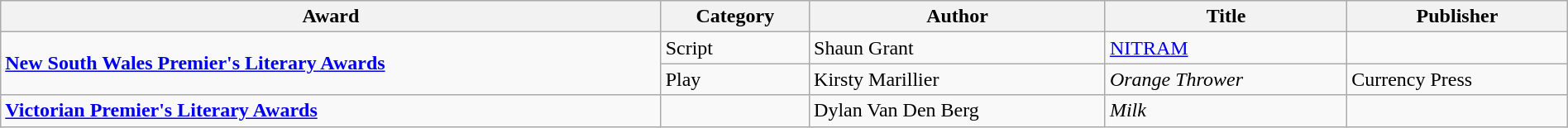<table class="wikitable" width="100%">
<tr>
<th>Award</th>
<th>Category</th>
<th>Author</th>
<th>Title</th>
<th>Publisher</th>
</tr>
<tr>
<td rowspan="2"><strong><a href='#'>New South Wales Premier's Literary Awards</a></strong></td>
<td>Script</td>
<td>Shaun Grant</td>
<td><a href='#'>NITRAM</a></td>
<td></td>
</tr>
<tr>
<td>Play</td>
<td>Kirsty Marillier</td>
<td><em>Orange Thrower</em></td>
<td>Currency Press</td>
</tr>
<tr>
<td><strong><a href='#'>Victorian Premier's Literary Awards</a></strong></td>
<td></td>
<td>Dylan Van Den Berg</td>
<td><em>Milk</em></td>
<td></td>
</tr>
</table>
